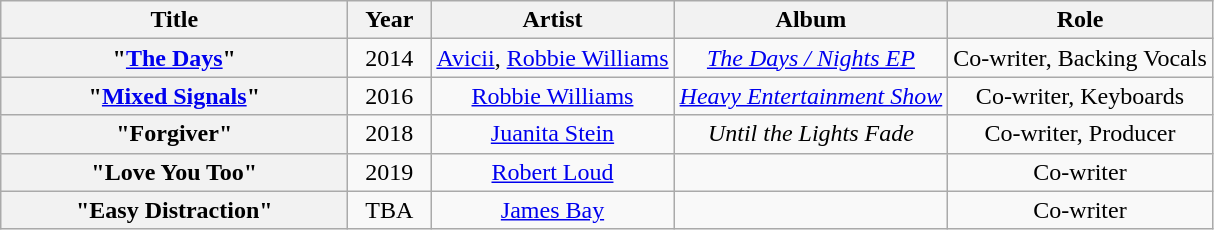<table class="wikitable plainrowheaders" style="text-align: center;">
<tr>
<th scope="col" style="width:14em;">Title</th>
<th scope="col" style="width:3em;">Year</th>
<th scope="col">Artist</th>
<th scope="col">Album</th>
<th scope="col">Role</th>
</tr>
<tr>
<th scope="row">"<a href='#'>The Days</a>"</th>
<td>2014</td>
<td><a href='#'>Avicii</a>, <a href='#'>Robbie Williams</a></td>
<td><em><a href='#'>The Days / Nights EP</a></em></td>
<td>Co-writer, Backing Vocals</td>
</tr>
<tr>
<th scope="row">"<a href='#'>Mixed Signals</a>"</th>
<td>2016</td>
<td><a href='#'>Robbie Williams</a></td>
<td><em><a href='#'>Heavy Entertainment Show</a></em></td>
<td>Co-writer, Keyboards</td>
</tr>
<tr>
<th scope="row">"Forgiver"</th>
<td>2018</td>
<td><a href='#'>Juanita Stein</a></td>
<td><em>Until the Lights Fade</em></td>
<td>Co-writer, Producer</td>
</tr>
<tr>
<th scope="row">"Love You Too"</th>
<td>2019</td>
<td><a href='#'>Robert Loud</a></td>
<td></td>
<td>Co-writer</td>
</tr>
<tr>
<th scope="row">"Easy Distraction"</th>
<td>TBA</td>
<td><a href='#'>James Bay</a></td>
<td></td>
<td>Co-writer</td>
</tr>
</table>
